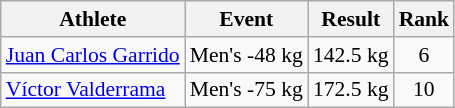<table class="wikitable" style="font-size:90%">
<tr>
<th>Athlete</th>
<th>Event</th>
<th>Result</th>
<th>Rank</th>
</tr>
<tr align=center>
<td align=left><a href='#'>Juan Carlos Garrido</a></td>
<td align=left>Men's -48 kg</td>
<td>142.5 kg</td>
<td>6</td>
</tr>
<tr align=center>
<td align=left><a href='#'>Víctor Valderrama</a></td>
<td align=left>Men's -75 kg</td>
<td>172.5 kg</td>
<td>10</td>
</tr>
</table>
